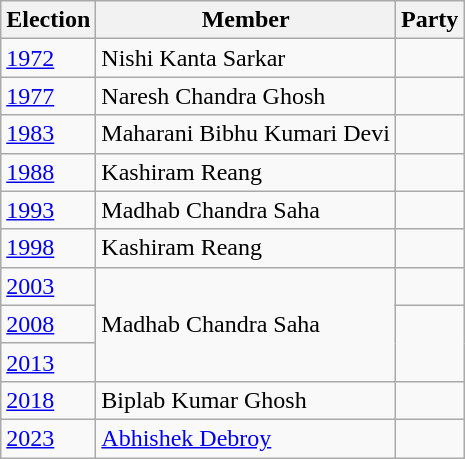<table class="wikitable sortable">
<tr>
<th>Election</th>
<th>Member</th>
<th colspan=2>Party</th>
</tr>
<tr>
<td><a href='#'>1972</a></td>
<td>Nishi Kanta Sarkar</td>
<td></td>
</tr>
<tr>
<td><a href='#'>1977</a></td>
<td>Naresh Chandra Ghosh</td>
<td></td>
</tr>
<tr>
<td><a href='#'>1983</a></td>
<td>Maharani Bibhu Kumari Devi</td>
<td></td>
</tr>
<tr>
<td><a href='#'>1988</a></td>
<td>Kashiram Reang</td>
</tr>
<tr>
<td><a href='#'>1993</a></td>
<td>Madhab Chandra Saha</td>
<td></td>
</tr>
<tr>
<td><a href='#'>1998</a></td>
<td>Kashiram Reang</td>
<td></td>
</tr>
<tr>
<td><a href='#'>2003</a></td>
<td rowspan=3>Madhab Chandra Saha</td>
<td></td>
</tr>
<tr>
<td><a href='#'>2008</a></td>
</tr>
<tr>
<td><a href='#'>2013</a></td>
</tr>
<tr>
<td><a href='#'>2018</a></td>
<td>Biplab Kumar Ghosh</td>
<td></td>
</tr>
<tr>
<td><a href='#'>2023</a></td>
<td><a href='#'>Abhishek Debroy</a></td>
</tr>
</table>
